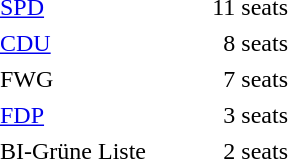<table cellpadding="2" style="width:200px; text-align:right; white-space:nowrap;">
<tr>
<td style="text-align:left;"><a href='#'>SPD</a></td>
<td>11 seats</td>
</tr>
<tr>
<td style="text-align:left;"><a href='#'>CDU</a></td>
<td>8 seats</td>
</tr>
<tr>
<td style="text-align:left;">FWG</td>
<td>7 seats</td>
</tr>
<tr>
<td style="text-align:left;"><a href='#'>FDP</a></td>
<td>3 seats</td>
</tr>
<tr>
<td style="text-align:left;">BI-Grüne Liste</td>
<td>2 seats</td>
</tr>
</table>
